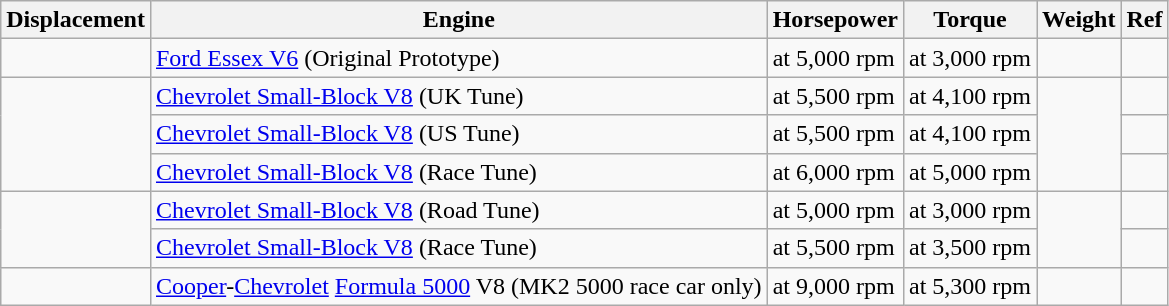<table class="wikitable">
<tr>
<th>Displacement</th>
<th>Engine</th>
<th>Horsepower</th>
<th>Torque</th>
<th>Weight</th>
<th>Ref</th>
</tr>
<tr>
<td></td>
<td><a href='#'>Ford Essex V6</a> (Original Prototype)</td>
<td> at 5,000 rpm</td>
<td> at 3,000 rpm</td>
<td></td>
<td></td>
</tr>
<tr>
<td rowspan="3"></td>
<td><a href='#'>Chevrolet Small-Block V8</a> (UK Tune)</td>
<td> at 5,500 rpm</td>
<td> at 4,100 rpm</td>
<td rowspan="3"></td>
<td></td>
</tr>
<tr>
<td><a href='#'>Chevrolet Small-Block V8</a> (US Tune)</td>
<td> at 5,500 rpm</td>
<td> at 4,100 rpm</td>
<td></td>
</tr>
<tr>
<td><a href='#'>Chevrolet Small-Block V8</a> (Race Tune)</td>
<td> at 6,000 rpm</td>
<td> at 5,000 rpm</td>
<td></td>
</tr>
<tr>
<td rowspan="2"></td>
<td><a href='#'>Chevrolet Small-Block V8</a> (Road Tune)</td>
<td> at 5,000 rpm</td>
<td> at 3,000 rpm</td>
<td rowspan="2"></td>
<td></td>
</tr>
<tr>
<td><a href='#'>Chevrolet Small-Block V8</a> (Race Tune)</td>
<td> at 5,500 rpm</td>
<td> at 3,500 rpm</td>
<td></td>
</tr>
<tr>
<td></td>
<td><a href='#'>Cooper</a>-<a href='#'>Chevrolet</a> <a href='#'>Formula 5000</a> V8 (MK2 5000 race car only)</td>
<td> at 9,000 rpm</td>
<td> at 5,300 rpm</td>
<td></td>
<td></td>
</tr>
</table>
